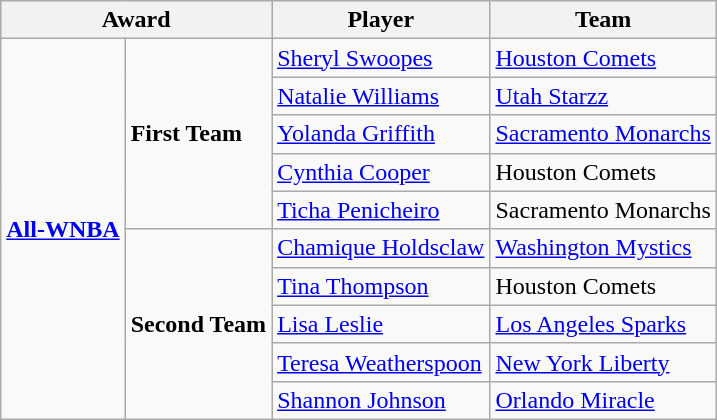<table class="wikitable">
<tr>
<th colspan=2>Award</th>
<th>Player</th>
<th>Team</th>
</tr>
<tr>
<td rowspan=10><strong><a href='#'>All-WNBA</a></strong></td>
<td rowspan=5><strong>First Team</strong></td>
<td><a href='#'>Sheryl Swoopes</a></td>
<td><a href='#'>Houston Comets</a></td>
</tr>
<tr>
<td><a href='#'>Natalie Williams</a></td>
<td><a href='#'>Utah Starzz</a></td>
</tr>
<tr>
<td><a href='#'>Yolanda Griffith</a></td>
<td><a href='#'>Sacramento Monarchs</a></td>
</tr>
<tr>
<td><a href='#'>Cynthia Cooper</a></td>
<td>Houston Comets</td>
</tr>
<tr>
<td><a href='#'>Ticha Penicheiro</a></td>
<td>Sacramento Monarchs</td>
</tr>
<tr>
<td rowspan=5><strong>Second Team</strong></td>
<td><a href='#'>Chamique Holdsclaw</a></td>
<td><a href='#'>Washington Mystics</a></td>
</tr>
<tr>
<td><a href='#'>Tina Thompson</a></td>
<td>Houston Comets</td>
</tr>
<tr>
<td><a href='#'>Lisa Leslie</a></td>
<td><a href='#'>Los Angeles Sparks</a></td>
</tr>
<tr>
<td><a href='#'>Teresa Weatherspoon</a></td>
<td><a href='#'>New York Liberty</a></td>
</tr>
<tr>
<td><a href='#'>Shannon Johnson</a></td>
<td><a href='#'>Orlando Miracle</a></td>
</tr>
</table>
